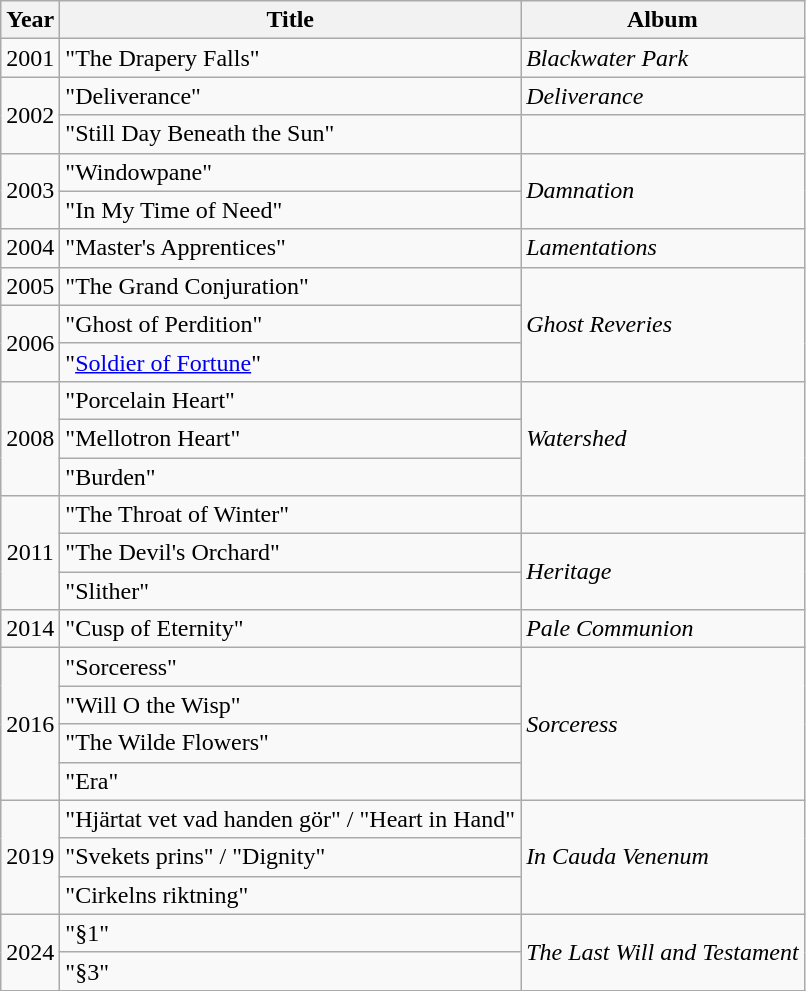<table class="wikitable">
<tr>
<th scope="col">Year</th>
<th scope="col">Title</th>
<th scope="col">Album</th>
</tr>
<tr>
<td align="center">2001</td>
<td>"The Drapery Falls"</td>
<td><em>Blackwater Park</em></td>
</tr>
<tr>
<td align="center" rowspan="2">2002</td>
<td>"Deliverance"</td>
<td><em>Deliverance</em></td>
</tr>
<tr>
<td>"Still Day Beneath the Sun"</td>
<td></td>
</tr>
<tr>
<td align="center" rowspan="2">2003</td>
<td>"Windowpane"</td>
<td rowspan="2"><em>Damnation</em></td>
</tr>
<tr>
<td>"In My Time of Need"</td>
</tr>
<tr>
<td align="center">2004</td>
<td>"Master's Apprentices"</td>
<td><em>Lamentations</em></td>
</tr>
<tr>
<td align="center">2005</td>
<td>"The Grand Conjuration"</td>
<td rowspan="3"><em>Ghost Reveries</em></td>
</tr>
<tr>
<td align="center" rowspan="2">2006</td>
<td>"Ghost of Perdition"</td>
</tr>
<tr>
<td>"<a href='#'>Soldier of Fortune</a>"</td>
</tr>
<tr>
<td align="center" rowspan="3">2008</td>
<td>"Porcelain Heart"</td>
<td rowspan="3"><em>Watershed</em></td>
</tr>
<tr>
<td>"Mellotron Heart"</td>
</tr>
<tr>
<td>"Burden"</td>
</tr>
<tr>
<td align="center" rowspan="3">2011</td>
<td>"The Throat of Winter"</td>
<td></td>
</tr>
<tr>
<td>"The Devil's Orchard"</td>
<td rowspan="2"><em>Heritage</em></td>
</tr>
<tr>
<td>"Slither"</td>
</tr>
<tr>
<td align="center">2014</td>
<td>"Cusp of Eternity"</td>
<td><em>Pale Communion</em></td>
</tr>
<tr>
<td rowspan="4" align="center">2016</td>
<td>"Sorceress"</td>
<td rowspan="4"><em>Sorceress</em></td>
</tr>
<tr>
<td>"Will O the Wisp"</td>
</tr>
<tr>
<td>"The Wilde Flowers"</td>
</tr>
<tr>
<td>"Era"</td>
</tr>
<tr>
<td rowspan="3" align=center">2019</td>
<td>"Hjärtat vet vad handen gör" / "Heart in Hand"</td>
<td rowspan="3"><em>In Cauda Venenum</em></td>
</tr>
<tr>
<td>"Svekets prins" / "Dignity"</td>
</tr>
<tr>
<td>"Cirkelns riktning"</td>
</tr>
<tr>
<td rowspan="2" align="center">2024</td>
<td>"§1"</td>
<td rowspan="2"><em>The Last Will and Testament</em></td>
</tr>
<tr>
<td>"§3"</td>
</tr>
<tr>
</tr>
</table>
